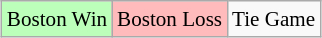<table class="wikitable" style="margin:0.2em auto; font-size:88%">
<tr>
<td style="background:#bfb;">Boston Win</td>
<td style="background:#fbb;">Boston Loss</td>
<td>Tie Game</td>
</tr>
</table>
